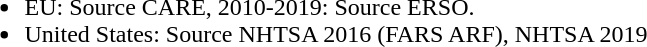<table>
<tr>
<td></td>
</tr>
<tr>
<td colspan="2"><br><ul><li>EU: Source CARE, 2010-2019: Source ERSO.</li><li>United States: Source NHTSA 2016 (FARS ARF), NHTSA 2019</li></ul></td>
</tr>
</table>
